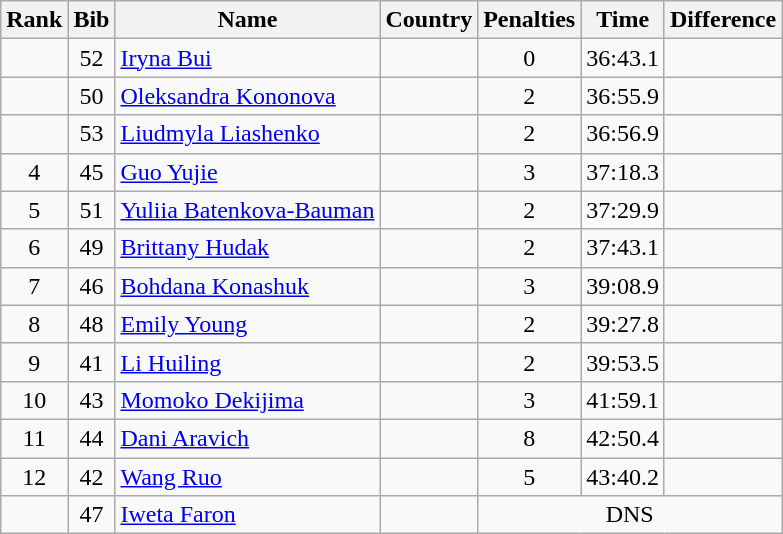<table class="wikitable sortable" style="text-align:center">
<tr>
<th>Rank</th>
<th>Bib</th>
<th>Name</th>
<th>Country</th>
<th>Penalties</th>
<th>Time</th>
<th>Difference</th>
</tr>
<tr>
<td></td>
<td>52</td>
<td align="left"><a href='#'>Iryna Bui</a></td>
<td align="left"></td>
<td>0</td>
<td>36:43.1</td>
<td></td>
</tr>
<tr>
<td></td>
<td>50</td>
<td align="left"><a href='#'>Oleksandra Kononova</a></td>
<td align="left"></td>
<td>2</td>
<td>36:55.9</td>
<td></td>
</tr>
<tr>
<td></td>
<td>53</td>
<td align="left"><a href='#'>Liudmyla Liashenko</a></td>
<td align="left"></td>
<td>2</td>
<td>36:56.9</td>
<td></td>
</tr>
<tr>
<td>4</td>
<td>45</td>
<td align="left"><a href='#'>Guo Yujie</a></td>
<td align="left"></td>
<td>3</td>
<td>37:18.3</td>
<td></td>
</tr>
<tr>
<td>5</td>
<td>51</td>
<td align="left"><a href='#'>Yuliia Batenkova-Bauman</a></td>
<td align="left"></td>
<td>2</td>
<td>37:29.9</td>
<td></td>
</tr>
<tr>
<td>6</td>
<td>49</td>
<td align="left"><a href='#'>Brittany Hudak</a></td>
<td align="left"></td>
<td>2</td>
<td>37:43.1</td>
<td></td>
</tr>
<tr>
<td>7</td>
<td>46</td>
<td align="left"><a href='#'>Bohdana Konashuk</a></td>
<td align="left"></td>
<td>3</td>
<td>39:08.9</td>
<td></td>
</tr>
<tr>
<td>8</td>
<td>48</td>
<td align="left"><a href='#'>Emily Young</a></td>
<td align="left"></td>
<td>2</td>
<td>39:27.8</td>
<td></td>
</tr>
<tr>
<td>9</td>
<td>41</td>
<td align="left"><a href='#'>Li Huiling</a></td>
<td align="left"></td>
<td>2</td>
<td>39:53.5</td>
<td></td>
</tr>
<tr>
<td>10</td>
<td>43</td>
<td align="left"><a href='#'>Momoko Dekijima</a></td>
<td align="left"></td>
<td>3</td>
<td>41:59.1</td>
<td></td>
</tr>
<tr>
<td>11</td>
<td>44</td>
<td align="left"><a href='#'>Dani Aravich</a></td>
<td align="left"></td>
<td>8</td>
<td>42:50.4</td>
<td></td>
</tr>
<tr>
<td>12</td>
<td>42</td>
<td align="left"><a href='#'>Wang Ruo</a></td>
<td align="left"></td>
<td>5</td>
<td>43:40.2</td>
<td></td>
</tr>
<tr>
<td></td>
<td>47</td>
<td align="left"><a href='#'>Iweta Faron</a></td>
<td align="left"></td>
<td colspan=3>DNS</td>
</tr>
</table>
